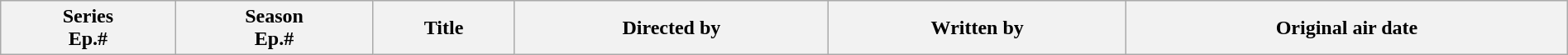<table class="wikitable plainrowheaders" style="width:100%; margin:auto;">
<tr>
<th>Series<br>Ep.#</th>
<th>Season<br>Ep.#</th>
<th>Title</th>
<th>Directed by</th>
<th>Written by</th>
<th>Original air date<br>







</th>
</tr>
</table>
